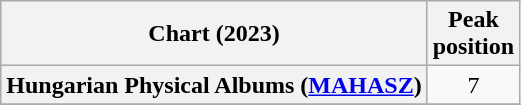<table class="wikitable sortable plainrowheaders" style="text-align:center">
<tr>
<th scope="col">Chart (2023)</th>
<th scope="col">Peak<br>position</th>
</tr>
<tr>
<th scope="row">Hungarian Physical Albums (<a href='#'>MAHASZ</a>)</th>
<td>7</td>
</tr>
<tr>
</tr>
</table>
